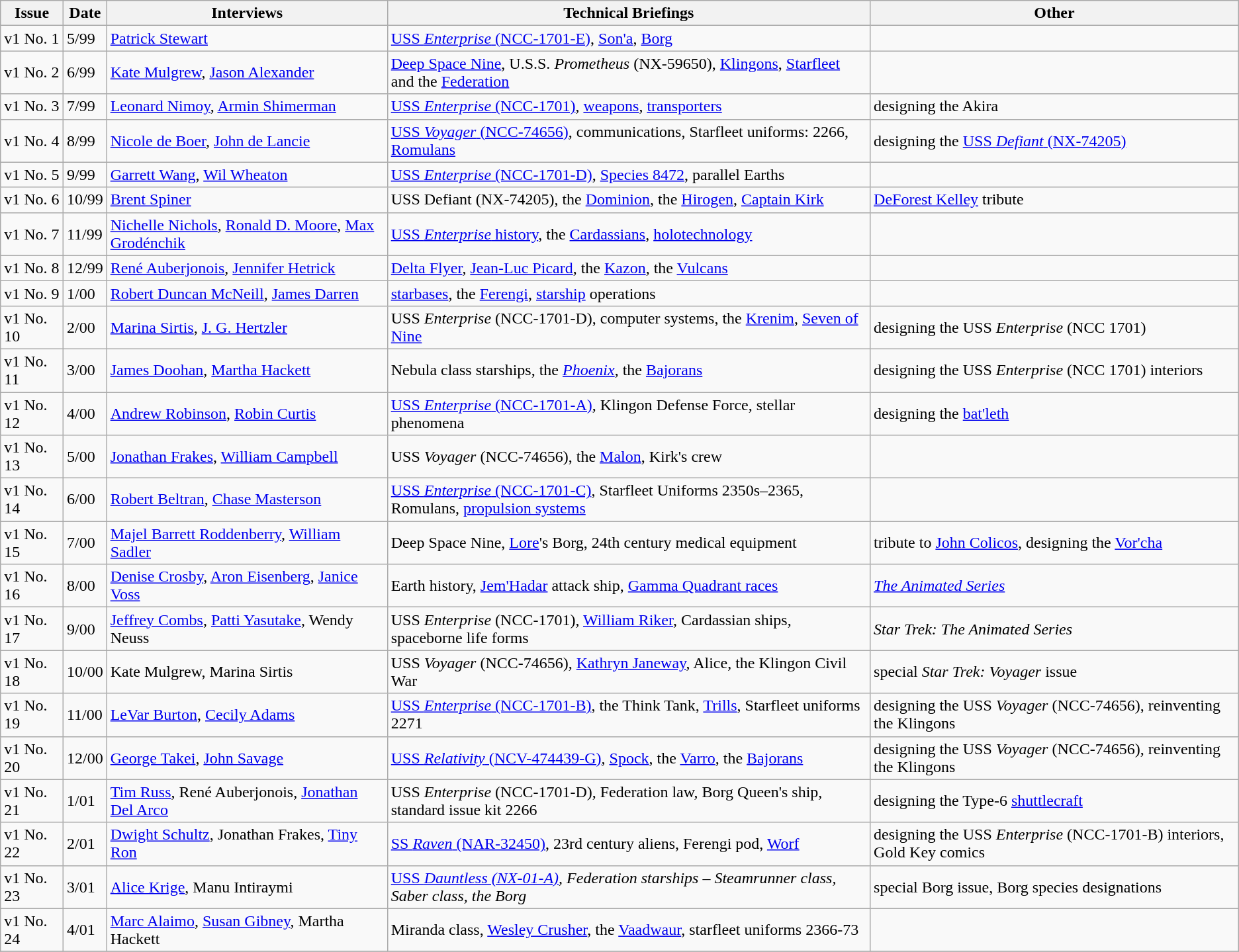<table class="wikitable">
<tr>
<th>Issue</th>
<th>Date</th>
<th>Interviews</th>
<th>Technical Briefings</th>
<th>Other</th>
</tr>
<tr>
<td>v1 No. 1</td>
<td>5/99</td>
<td><a href='#'>Patrick Stewart</a></td>
<td><a href='#'>USS <em>Enterprise</em> (NCC-1701-E)</a>, <a href='#'>Son'a</a>, <a href='#'>Borg</a></td>
<td></td>
</tr>
<tr>
<td>v1 No. 2</td>
<td>6/99</td>
<td><a href='#'>Kate Mulgrew</a>, <a href='#'>Jason Alexander</a></td>
<td><a href='#'>Deep Space Nine</a>, U.S.S. <em>Prometheus</em> (NX-59650), <a href='#'>Klingons</a>, <a href='#'>Starfleet</a> and the <a href='#'>Federation</a></td>
<td></td>
</tr>
<tr>
<td>v1 No. 3</td>
<td>7/99</td>
<td><a href='#'>Leonard Nimoy</a>, <a href='#'>Armin Shimerman</a></td>
<td><a href='#'>USS <em>Enterprise</em> (NCC-1701)</a>, <a href='#'>weapons</a>, <a href='#'>transporters</a></td>
<td>designing the Akira</td>
</tr>
<tr>
<td>v1 No. 4</td>
<td>8/99</td>
<td><a href='#'>Nicole de Boer</a>, <a href='#'>John de Lancie</a></td>
<td><a href='#'>USS <em>Voyager</em> (NCC-74656)</a>, communications, Starfleet uniforms: 2266, <a href='#'>Romulans</a></td>
<td>designing the <a href='#'>USS <em>Defiant</em> (NX-74205)</a></td>
</tr>
<tr>
<td>v1 No. 5</td>
<td>9/99</td>
<td><a href='#'>Garrett Wang</a>, <a href='#'>Wil Wheaton</a></td>
<td><a href='#'>USS <em>Enterprise</em> (NCC-1701-D)</a>, <a href='#'>Species 8472</a>, parallel Earths</td>
<td></td>
</tr>
<tr>
<td>v1 No. 6</td>
<td>10/99</td>
<td><a href='#'>Brent Spiner</a></td>
<td>USS Defiant (NX-74205), the <a href='#'>Dominion</a>, the <a href='#'>Hirogen</a>, <a href='#'>Captain Kirk</a></td>
<td><a href='#'>DeForest Kelley</a> tribute</td>
</tr>
<tr>
<td>v1 No. 7</td>
<td>11/99</td>
<td><a href='#'>Nichelle Nichols</a>, <a href='#'>Ronald D. Moore</a>, <a href='#'>Max Grodénchik</a></td>
<td><a href='#'>USS <em>Enterprise</em> history</a>, the <a href='#'>Cardassians</a>, <a href='#'>holotechnology</a></td>
<td></td>
</tr>
<tr>
<td>v1 No. 8</td>
<td>12/99</td>
<td><a href='#'>René Auberjonois</a>, <a href='#'>Jennifer Hetrick</a></td>
<td><a href='#'>Delta Flyer</a>, <a href='#'>Jean-Luc Picard</a>, the <a href='#'>Kazon</a>, the <a href='#'>Vulcans</a></td>
<td></td>
</tr>
<tr>
<td>v1 No. 9</td>
<td>1/00</td>
<td><a href='#'>Robert Duncan McNeill</a>, <a href='#'>James Darren</a></td>
<td><a href='#'>starbases</a>, the <a href='#'>Ferengi</a>, <a href='#'>starship</a> operations</td>
<td></td>
</tr>
<tr>
<td>v1 No. 10</td>
<td>2/00</td>
<td><a href='#'>Marina Sirtis</a>, <a href='#'>J. G. Hertzler</a></td>
<td>USS <em>Enterprise</em> (NCC-1701-D), computer systems, the <a href='#'>Krenim</a>, <a href='#'>Seven of Nine</a></td>
<td>designing the USS <em>Enterprise</em> (NCC 1701)</td>
</tr>
<tr>
<td>v1 No. 11</td>
<td>3/00</td>
<td><a href='#'>James Doohan</a>, <a href='#'>Martha Hackett</a></td>
<td>Nebula class starships, the <a href='#'><em>Phoenix</em></a>, the <a href='#'>Bajorans</a></td>
<td>designing the USS <em>Enterprise</em> (NCC 1701) interiors</td>
</tr>
<tr>
<td>v1 No. 12</td>
<td>4/00</td>
<td><a href='#'>Andrew Robinson</a>, <a href='#'>Robin Curtis</a></td>
<td><a href='#'>USS <em>Enterprise</em> (NCC-1701-A)</a>, Klingon Defense Force, stellar phenomena</td>
<td>designing the <a href='#'>bat'leth</a></td>
</tr>
<tr>
<td>v1 No. 13</td>
<td>5/00</td>
<td><a href='#'>Jonathan Frakes</a>, <a href='#'>William Campbell</a></td>
<td>USS <em>Voyager</em> (NCC-74656), the <a href='#'>Malon</a>, Kirk's crew</td>
<td></td>
</tr>
<tr>
<td>v1 No. 14</td>
<td>6/00</td>
<td><a href='#'>Robert Beltran</a>, <a href='#'>Chase Masterson</a></td>
<td><a href='#'>USS <em>Enterprise</em> (NCC-1701-C)</a>, Starfleet Uniforms 2350s–2365, Romulans, <a href='#'>propulsion systems</a></td>
<td></td>
</tr>
<tr>
<td>v1 No. 15</td>
<td>7/00</td>
<td><a href='#'>Majel Barrett Roddenberry</a>, <a href='#'>William Sadler</a></td>
<td>Deep Space Nine, <a href='#'>Lore</a>'s Borg, 24th century medical equipment</td>
<td>tribute to <a href='#'>John Colicos</a>, designing the <a href='#'>Vor'cha</a></td>
</tr>
<tr>
<td>v1 No. 16</td>
<td>8/00</td>
<td><a href='#'>Denise Crosby</a>, <a href='#'>Aron Eisenberg</a>, <a href='#'>Janice Voss</a></td>
<td>Earth history, <a href='#'>Jem'Hadar</a> attack ship, <a href='#'>Gamma Quadrant races</a></td>
<td><a href='#'><em>The Animated Series</em></a></td>
</tr>
<tr>
<td>v1 No. 17</td>
<td>9/00</td>
<td><a href='#'>Jeffrey Combs</a>, <a href='#'>Patti Yasutake</a>, Wendy Neuss</td>
<td>USS <em>Enterprise</em> (NCC-1701), <a href='#'>William Riker</a>, Cardassian ships, spaceborne life forms</td>
<td><em>Star Trek: The Animated Series</em></td>
</tr>
<tr>
<td>v1 No. 18</td>
<td>10/00</td>
<td>Kate Mulgrew, Marina Sirtis</td>
<td>USS <em>Voyager</em> (NCC-74656), <a href='#'>Kathryn Janeway</a>, Alice, the Klingon Civil War</td>
<td>special <em>Star Trek: Voyager</em> issue</td>
</tr>
<tr>
<td>v1 No. 19</td>
<td>11/00</td>
<td><a href='#'>LeVar Burton</a>, <a href='#'>Cecily Adams</a></td>
<td><a href='#'>USS <em>Enterprise</em> (NCC-1701-B)</a>, the Think Tank, <a href='#'>Trills</a>, Starfleet uniforms 2271</td>
<td>designing the USS <em>Voyager</em> (NCC-74656), reinventing the Klingons</td>
</tr>
<tr>
<td>v1 No. 20</td>
<td>12/00</td>
<td><a href='#'>George Takei</a>, <a href='#'>John Savage</a></td>
<td><a href='#'>USS <em>Relativity</em> (NCV-474439-G)</a>, <a href='#'>Spock</a>, the <a href='#'>Varro</a>, the <a href='#'>Bajorans</a></td>
<td>designing the USS <em>Voyager</em> (NCC-74656), reinventing the Klingons</td>
</tr>
<tr>
<td>v1 No. 21</td>
<td>1/01</td>
<td><a href='#'>Tim Russ</a>, René Auberjonois, <a href='#'>Jonathan Del Arco</a></td>
<td>USS <em>Enterprise</em> (NCC-1701-D), Federation law, Borg Queen's ship, standard issue kit 2266</td>
<td>designing the Type-6 <a href='#'>shuttlecraft</a></td>
</tr>
<tr>
<td>v1 No. 22</td>
<td>2/01</td>
<td><a href='#'>Dwight Schultz</a>, Jonathan Frakes, <a href='#'>Tiny Ron</a></td>
<td><a href='#'>SS <em>Raven</em> (NAR-32450)</a>, 23rd century aliens, Ferengi pod, <a href='#'>Worf</a></td>
<td>designing the USS <em>Enterprise</em> (NCC-1701-B) interiors, Gold Key comics</td>
</tr>
<tr>
<td>v1 No. 23</td>
<td>3/01</td>
<td><a href='#'>Alice Krige</a>, Manu Intiraymi</td>
<td><a href='#'>USS <em>Dauntless (NX-01-A)</a>, Federation starships – Steamrunner class, Saber class, the Borg</td>
<td>special Borg issue, Borg species designations</td>
</tr>
<tr>
<td>v1 No. 24</td>
<td>4/01</td>
<td><a href='#'>Marc Alaimo</a>, <a href='#'>Susan Gibney</a>, Martha Hackett</td>
<td>Miranda class, <a href='#'>Wesley Crusher</a>, the <a href='#'>Vaadwaur</a>, starfleet uniforms 2366-73</td>
<td></td>
</tr>
<tr>
</tr>
</table>
